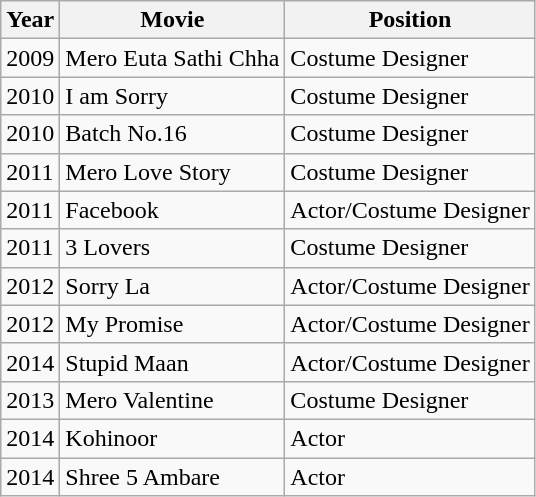<table class=wikitable>
<tr>
<th>Year</th>
<th>Movie</th>
<th>Position</th>
</tr>
<tr>
<td>2009</td>
<td>Mero Euta Sathi Chha</td>
<td>Costume Designer</td>
</tr>
<tr>
<td>2010</td>
<td>I am Sorry</td>
<td>Costume Designer</td>
</tr>
<tr>
<td>2010</td>
<td>Batch No.16</td>
<td>Costume Designer</td>
</tr>
<tr>
<td>2011</td>
<td>Mero Love Story</td>
<td>Costume Designer</td>
</tr>
<tr>
<td>2011</td>
<td>Facebook</td>
<td>Actor/Costume Designer</td>
</tr>
<tr>
<td>2011</td>
<td>3 Lovers</td>
<td>Costume Designer</td>
</tr>
<tr>
<td>2012</td>
<td>Sorry La</td>
<td>Actor/Costume Designer</td>
</tr>
<tr>
<td>2012</td>
<td>My Promise</td>
<td>Actor/Costume Designer</td>
</tr>
<tr>
<td>2014</td>
<td>Stupid Maan</td>
<td>Actor/Costume Designer</td>
</tr>
<tr>
<td>2013</td>
<td>Mero Valentine</td>
<td>Costume Designer</td>
</tr>
<tr>
<td>2014</td>
<td>Kohinoor</td>
<td>Actor</td>
</tr>
<tr>
<td>2014</td>
<td>Shree 5 Ambare</td>
<td>Actor</td>
</tr>
</table>
